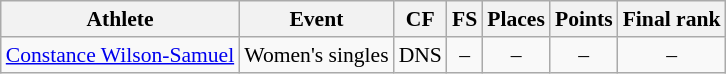<table class="wikitable" border="1" style="font-size:90%">
<tr>
<th>Athlete</th>
<th>Event</th>
<th>CF</th>
<th>FS</th>
<th>Places</th>
<th>Points</th>
<th>Final rank</th>
</tr>
<tr align=center>
<td align=left><a href='#'>Constance Wilson-Samuel</a></td>
<td>Women's singles</td>
<td>DNS</td>
<td>–</td>
<td>–</td>
<td>–</td>
<td>–</td>
</tr>
</table>
